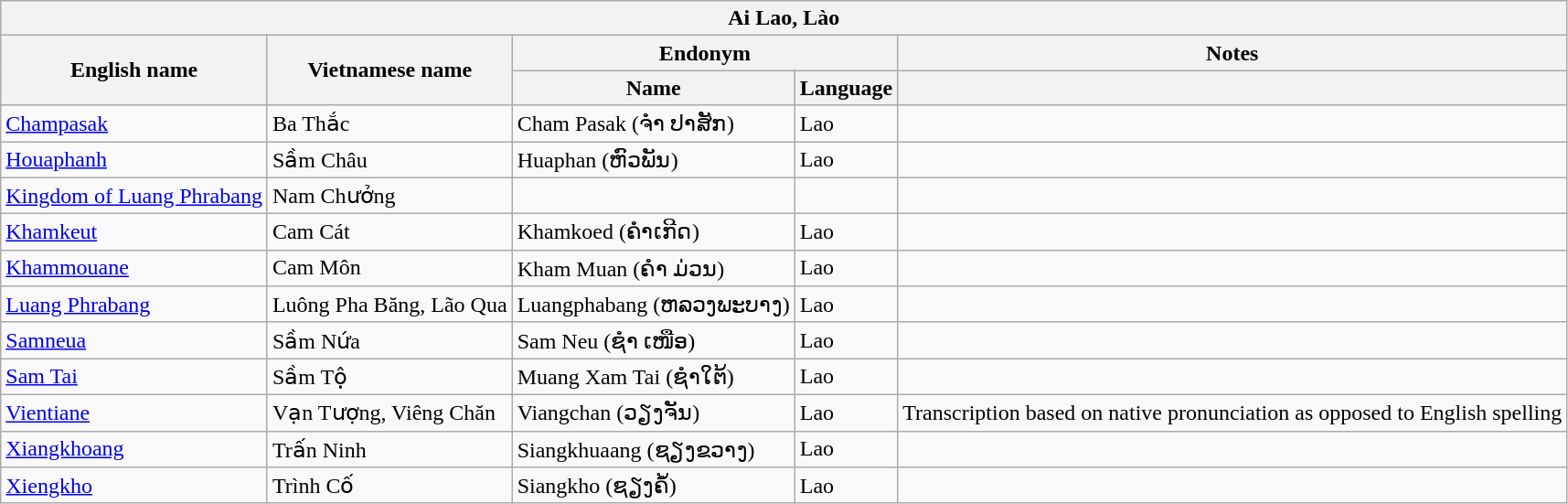<table class="wikitable sortable">
<tr>
<th colspan="5"> Ai Lao, Lào</th>
</tr>
<tr>
<th rowspan="2">English name</th>
<th rowspan="2">Vietnamese name</th>
<th colspan="2">Endonym</th>
<th>Notes</th>
</tr>
<tr>
<th>Name</th>
<th>Language</th>
<th></th>
</tr>
<tr>
<td><a href='#'>Champasak</a></td>
<td>Ba Thắc</td>
<td>Cham Pasak (ຈຳ ປາສັກ)</td>
<td>Lao</td>
<td></td>
</tr>
<tr>
<td><a href='#'>Houaphanh</a></td>
<td>Sầm Châu</td>
<td>Huaphan (ຫົວພັນ)</td>
<td>Lao</td>
<td></td>
</tr>
<tr>
<td><a href='#'>Kingdom of Luang Phrabang</a></td>
<td>Nam Chưởng</td>
<td></td>
<td></td>
<td></td>
</tr>
<tr>
<td><a href='#'>Khamkeut</a></td>
<td>Cam Cát</td>
<td>Khamkoed (ຄຳເກີດ)</td>
<td>Lao</td>
<td></td>
</tr>
<tr>
<td><a href='#'>Khammouane</a></td>
<td>Cam Môn</td>
<td>Kham Muan (ຄຳ ມ່ວນ)</td>
<td>Lao</td>
<td></td>
</tr>
<tr>
<td><a href='#'>Luang Phrabang</a></td>
<td>Luông Pha Băng, Lão Qua</td>
<td>Luangphabang (ຫລວງພະບາງ)</td>
<td>Lao</td>
<td></td>
</tr>
<tr>
<td><a href='#'>Samneua</a></td>
<td>Sầm Nứa</td>
<td>Sam Neu (ຊຳ ເໜືອ)</td>
<td>Lao</td>
<td></td>
</tr>
<tr>
<td><a href='#'>Sam Tai</a></td>
<td>Sầm Tộ</td>
<td>Muang Xam Tai (ຊຳໃຕ້)</td>
<td>Lao</td>
<td></td>
</tr>
<tr>
<td><a href='#'>Vientiane</a></td>
<td>Vạn Tượng, Viêng Chăn</td>
<td>Viangchan (ວຽງຈັນ)</td>
<td>Lao</td>
<td>Transcription based on native pronunciation as opposed to English spelling</td>
</tr>
<tr>
<td><a href='#'>Xiangkhoang</a></td>
<td>Trấn Ninh</td>
<td>Siangkhuaang (ຊຽງຂວາງ)</td>
<td>Lao</td>
<td></td>
</tr>
<tr>
<td><a href='#'>Xiengkho</a></td>
<td>Trình Cố</td>
<td>Siangkho (ຊຽງຄໍ້)</td>
<td>Lao</td>
<td></td>
</tr>
</table>
